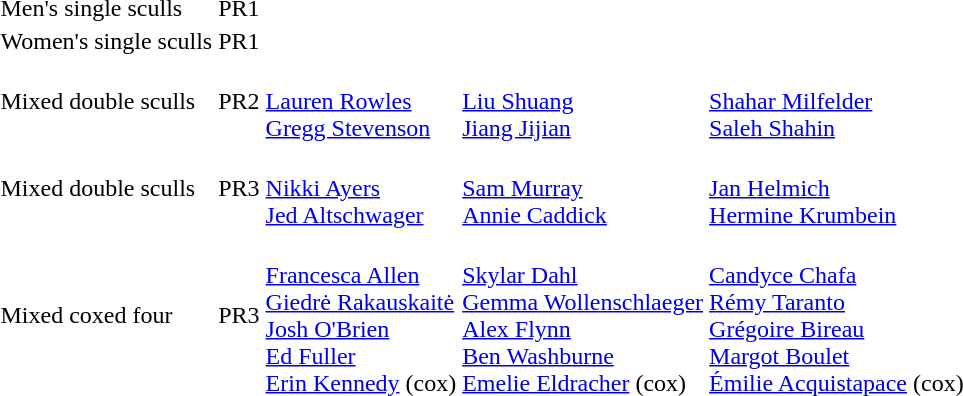<table>
<tr>
<td>Men's single sculls<br></td>
<td>PR1</td>
<td></td>
<td></td>
<td></td>
</tr>
<tr>
<td nowrap>Women's single sculls<br></td>
<td>PR1</td>
<td></td>
<td></td>
<td></td>
</tr>
<tr>
<td>Mixed double sculls<br></td>
<td>PR2</td>
<td><br><a href='#'>Lauren Rowles</a><br><a href='#'>Gregg Stevenson</a></td>
<td><br><a href='#'>Liu Shuang</a><br><a href='#'>Jiang Jijian</a></td>
<td><br><a href='#'>Shahar Milfelder</a><br><a href='#'>Saleh Shahin</a></td>
</tr>
<tr>
<td>Mixed double sculls<br></td>
<td>PR3</td>
<td><br><a href='#'>Nikki Ayers</a><br><a href='#'>Jed Altschwager</a></td>
<td><br><a href='#'>Sam Murray</a><br><a href='#'>Annie Caddick</a></td>
<td><br><a href='#'>Jan Helmich</a><br><a href='#'>Hermine Krumbein</a></td>
</tr>
<tr>
<td>Mixed coxed four<br></td>
<td>PR3</td>
<td><br><a href='#'>Francesca Allen</a><br><a href='#'>Giedrė Rakauskaitė</a><br><a href='#'>Josh O'Brien</a><br><a href='#'>Ed Fuller</a><br><a href='#'>Erin Kennedy</a> (cox)</td>
<td><br><a href='#'>Skylar Dahl</a><br><a href='#'>Gemma Wollenschlaeger</a><br><a href='#'>Alex Flynn</a><br><a href='#'>Ben Washburne</a><br><a href='#'>Emelie Eldracher</a> (cox)</td>
<td><br><a href='#'>Candyce Chafa</a><br><a href='#'>Rémy Taranto</a><br><a href='#'>Grégoire Bireau</a><br><a href='#'>Margot Boulet</a><br><a href='#'>Émilie Acquistapace</a> (cox)</td>
</tr>
</table>
